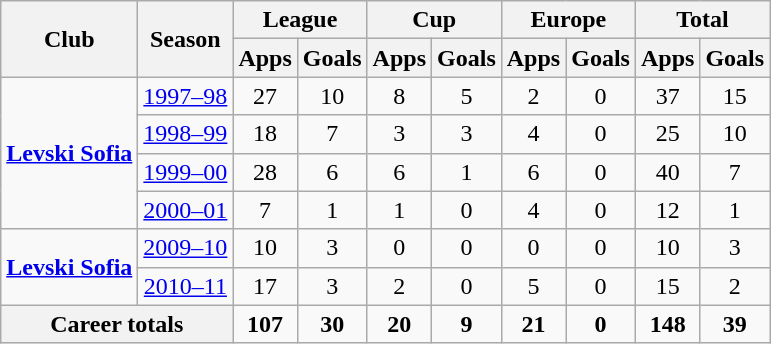<table class="wikitable" style="text-align: center;">
<tr>
<th rowspan=2>Club</th>
<th rowspan=2>Season</th>
<th colspan=2>League</th>
<th colspan=2>Cup</th>
<th colspan=2>Europe</th>
<th colspan=2>Total</th>
</tr>
<tr>
<th>Apps</th>
<th>Goals</th>
<th>Apps</th>
<th>Goals</th>
<th>Apps</th>
<th>Goals</th>
<th>Apps</th>
<th>Goals</th>
</tr>
<tr>
<td rowspan=4 valign="center"><strong><a href='#'>Levski Sofia</a></strong></td>
<td><a href='#'>1997–98</a></td>
<td>27</td>
<td>10</td>
<td>8</td>
<td>5</td>
<td>2</td>
<td>0</td>
<td>37</td>
<td>15</td>
</tr>
<tr>
<td><a href='#'>1998–99</a></td>
<td>18</td>
<td>7</td>
<td>3</td>
<td>3</td>
<td>4</td>
<td>0</td>
<td>25</td>
<td>10</td>
</tr>
<tr>
<td><a href='#'>1999–00</a></td>
<td>28</td>
<td>6</td>
<td>6</td>
<td>1</td>
<td>6</td>
<td>0</td>
<td>40</td>
<td>7</td>
</tr>
<tr>
<td><a href='#'>2000–01</a></td>
<td>7</td>
<td>1</td>
<td>1</td>
<td>0</td>
<td>4</td>
<td>0</td>
<td>12</td>
<td>1</td>
</tr>
<tr>
<td rowspan=2 valign="center"><strong><a href='#'>Levski Sofia</a></strong></td>
<td><a href='#'>2009–10</a></td>
<td>10</td>
<td>3</td>
<td>0</td>
<td>0</td>
<td>0</td>
<td>0</td>
<td>10</td>
<td>3</td>
</tr>
<tr>
<td><a href='#'>2010–11</a></td>
<td>17</td>
<td>3</td>
<td>2</td>
<td>0</td>
<td>5</td>
<td>0</td>
<td>15</td>
<td>2</td>
</tr>
<tr>
<th colspan=2>Career totals</th>
<td><strong>107</strong></td>
<td><strong>30</strong></td>
<td><strong>20</strong></td>
<td><strong>9</strong></td>
<td><strong>21</strong></td>
<td><strong>0</strong></td>
<td><strong>148</strong></td>
<td><strong>39</strong></td>
</tr>
</table>
